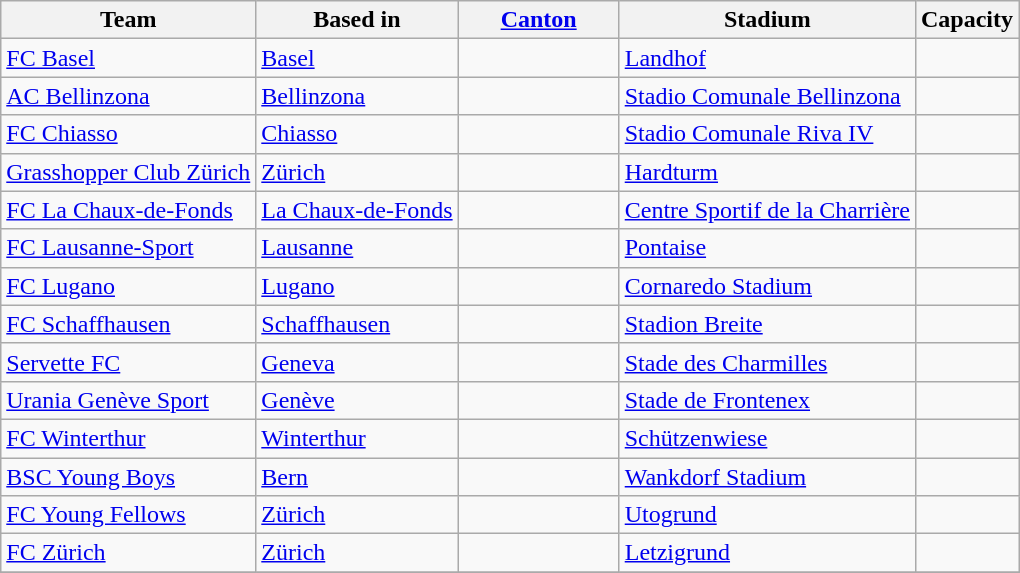<table class="wikitable sortable" style="text-align: left;">
<tr>
<th>Team</th>
<th>Based in</th>
<th width="100"><a href='#'>Canton</a></th>
<th>Stadium</th>
<th>Capacity</th>
</tr>
<tr>
<td><a href='#'>FC Basel</a></td>
<td><a href='#'>Basel</a></td>
<td></td>
<td><a href='#'>Landhof</a></td>
<td></td>
</tr>
<tr>
<td><a href='#'>AC Bellinzona</a></td>
<td><a href='#'>Bellinzona</a></td>
<td></td>
<td><a href='#'>Stadio Comunale Bellinzona</a></td>
<td></td>
</tr>
<tr>
<td><a href='#'>FC Chiasso</a></td>
<td><a href='#'>Chiasso</a></td>
<td></td>
<td><a href='#'>Stadio Comunale Riva IV</a></td>
<td></td>
</tr>
<tr>
<td><a href='#'>Grasshopper Club Zürich</a></td>
<td><a href='#'>Zürich</a></td>
<td></td>
<td><a href='#'>Hardturm</a></td>
<td></td>
</tr>
<tr>
<td><a href='#'>FC La Chaux-de-Fonds</a></td>
<td><a href='#'>La Chaux-de-Fonds</a></td>
<td></td>
<td><a href='#'>Centre Sportif de la Charrière</a></td>
<td></td>
</tr>
<tr>
<td><a href='#'>FC Lausanne-Sport</a></td>
<td><a href='#'>Lausanne</a></td>
<td></td>
<td><a href='#'>Pontaise</a></td>
<td></td>
</tr>
<tr>
<td><a href='#'>FC Lugano</a></td>
<td><a href='#'>Lugano</a></td>
<td></td>
<td><a href='#'>Cornaredo Stadium</a></td>
<td></td>
</tr>
<tr>
<td><a href='#'>FC Schaffhausen</a></td>
<td><a href='#'>Schaffhausen</a></td>
<td></td>
<td><a href='#'>Stadion Breite</a></td>
<td></td>
</tr>
<tr>
<td><a href='#'>Servette FC</a></td>
<td><a href='#'>Geneva</a></td>
<td></td>
<td><a href='#'>Stade des Charmilles</a></td>
<td></td>
</tr>
<tr>
<td><a href='#'>Urania Genève Sport</a></td>
<td><a href='#'>Genève</a></td>
<td></td>
<td><a href='#'>Stade de Frontenex</a></td>
<td></td>
</tr>
<tr>
<td><a href='#'>FC Winterthur</a></td>
<td><a href='#'>Winterthur</a></td>
<td></td>
<td><a href='#'>Schützenwiese</a></td>
<td></td>
</tr>
<tr>
<td><a href='#'>BSC Young Boys</a></td>
<td><a href='#'>Bern</a></td>
<td></td>
<td><a href='#'>Wankdorf Stadium</a></td>
<td></td>
</tr>
<tr>
<td><a href='#'>FC Young Fellows</a></td>
<td><a href='#'>Zürich</a></td>
<td></td>
<td><a href='#'>Utogrund</a></td>
<td></td>
</tr>
<tr>
<td><a href='#'>FC Zürich</a></td>
<td><a href='#'>Zürich</a></td>
<td></td>
<td><a href='#'>Letzigrund</a></td>
<td></td>
</tr>
<tr>
</tr>
</table>
